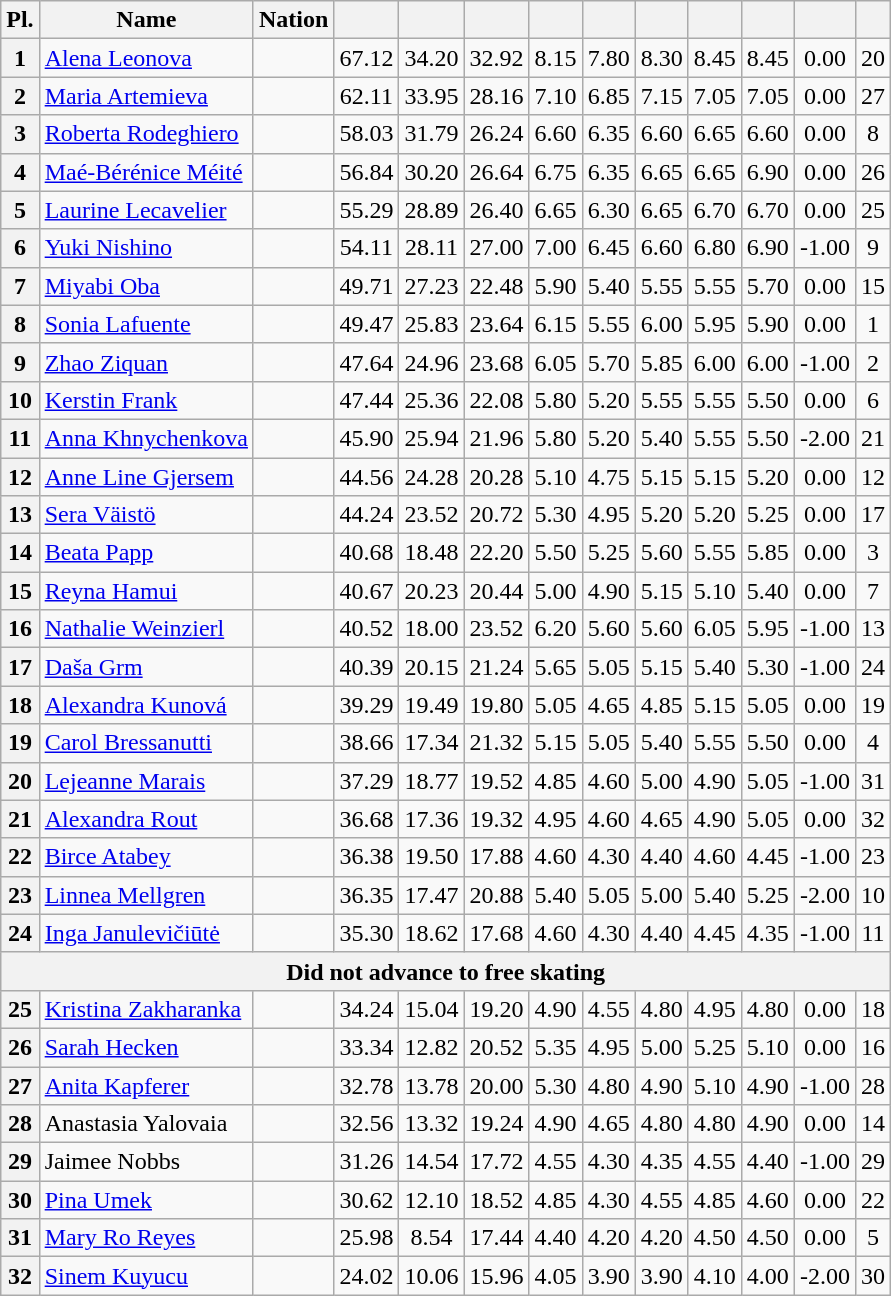<table class="wikitable sortable" style="text-align:center">
<tr>
<th>Pl.</th>
<th>Name</th>
<th>Nation</th>
<th></th>
<th></th>
<th></th>
<th></th>
<th></th>
<th></th>
<th></th>
<th></th>
<th></th>
<th></th>
</tr>
<tr>
<th>1</th>
<td align=left><a href='#'>Alena Leonova</a></td>
<td align=left></td>
<td>67.12</td>
<td>34.20</td>
<td>32.92</td>
<td>8.15</td>
<td>7.80</td>
<td>8.30</td>
<td>8.45</td>
<td>8.45</td>
<td>0.00</td>
<td>20</td>
</tr>
<tr>
<th>2</th>
<td align=left><a href='#'>Maria Artemieva</a></td>
<td align=left></td>
<td>62.11</td>
<td>33.95</td>
<td>28.16</td>
<td>7.10</td>
<td>6.85</td>
<td>7.15</td>
<td>7.05</td>
<td>7.05</td>
<td>0.00</td>
<td>27</td>
</tr>
<tr>
<th>3</th>
<td align=left><a href='#'>Roberta Rodeghiero</a></td>
<td align=left></td>
<td>58.03</td>
<td>31.79</td>
<td>26.24</td>
<td>6.60</td>
<td>6.35</td>
<td>6.60</td>
<td>6.65</td>
<td>6.60</td>
<td>0.00</td>
<td>8</td>
</tr>
<tr>
<th>4</th>
<td align=left><a href='#'>Maé-Bérénice Méité</a></td>
<td align=left></td>
<td>56.84</td>
<td>30.20</td>
<td>26.64</td>
<td>6.75</td>
<td>6.35</td>
<td>6.65</td>
<td>6.65</td>
<td>6.90</td>
<td>0.00</td>
<td>26</td>
</tr>
<tr>
<th>5</th>
<td align=left><a href='#'>Laurine Lecavelier</a></td>
<td align=left></td>
<td>55.29</td>
<td>28.89</td>
<td>26.40</td>
<td>6.65</td>
<td>6.30</td>
<td>6.65</td>
<td>6.70</td>
<td>6.70</td>
<td>0.00</td>
<td>25</td>
</tr>
<tr>
<th>6</th>
<td align=left><a href='#'>Yuki Nishino</a></td>
<td align=left></td>
<td>54.11</td>
<td>28.11</td>
<td>27.00</td>
<td>7.00</td>
<td>6.45</td>
<td>6.60</td>
<td>6.80</td>
<td>6.90</td>
<td>-1.00</td>
<td>9</td>
</tr>
<tr>
<th>7</th>
<td align=left><a href='#'>Miyabi Oba</a></td>
<td align=left></td>
<td>49.71</td>
<td>27.23</td>
<td>22.48</td>
<td>5.90</td>
<td>5.40</td>
<td>5.55</td>
<td>5.55</td>
<td>5.70</td>
<td>0.00</td>
<td>15</td>
</tr>
<tr>
<th>8</th>
<td align=left><a href='#'>Sonia Lafuente</a></td>
<td align=left></td>
<td>49.47</td>
<td>25.83</td>
<td>23.64</td>
<td>6.15</td>
<td>5.55</td>
<td>6.00</td>
<td>5.95</td>
<td>5.90</td>
<td>0.00</td>
<td>1</td>
</tr>
<tr>
<th>9</th>
<td align=left><a href='#'>Zhao Ziquan</a></td>
<td align=left></td>
<td>47.64</td>
<td>24.96</td>
<td>23.68</td>
<td>6.05</td>
<td>5.70</td>
<td>5.85</td>
<td>6.00</td>
<td>6.00</td>
<td>-1.00</td>
<td>2</td>
</tr>
<tr>
<th>10</th>
<td align=left><a href='#'>Kerstin Frank</a></td>
<td align=left></td>
<td>47.44</td>
<td>25.36</td>
<td>22.08</td>
<td>5.80</td>
<td>5.20</td>
<td>5.55</td>
<td>5.55</td>
<td>5.50</td>
<td>0.00</td>
<td>6</td>
</tr>
<tr>
<th>11</th>
<td align=left><a href='#'>Anna Khnychenkova</a></td>
<td align=left></td>
<td>45.90</td>
<td>25.94</td>
<td>21.96</td>
<td>5.80</td>
<td>5.20</td>
<td>5.40</td>
<td>5.55</td>
<td>5.50</td>
<td>-2.00</td>
<td>21</td>
</tr>
<tr>
<th>12</th>
<td align=left><a href='#'>Anne Line Gjersem</a></td>
<td align=left></td>
<td>44.56</td>
<td>24.28</td>
<td>20.28</td>
<td>5.10</td>
<td>4.75</td>
<td>5.15</td>
<td>5.15</td>
<td>5.20</td>
<td>0.00</td>
<td>12</td>
</tr>
<tr>
<th>13</th>
<td align=left><a href='#'>Sera Väistö</a></td>
<td align=left></td>
<td>44.24</td>
<td>23.52</td>
<td>20.72</td>
<td>5.30</td>
<td>4.95</td>
<td>5.20</td>
<td>5.20</td>
<td>5.25</td>
<td>0.00</td>
<td>17</td>
</tr>
<tr>
<th>14</th>
<td align=left><a href='#'>Beata Papp</a></td>
<td align=left></td>
<td>40.68</td>
<td>18.48</td>
<td>22.20</td>
<td>5.50</td>
<td>5.25</td>
<td>5.60</td>
<td>5.55</td>
<td>5.85</td>
<td>0.00</td>
<td>3</td>
</tr>
<tr>
<th>15</th>
<td align=left><a href='#'>Reyna Hamui</a></td>
<td align=left></td>
<td>40.67</td>
<td>20.23</td>
<td>20.44</td>
<td>5.00</td>
<td>4.90</td>
<td>5.15</td>
<td>5.10</td>
<td>5.40</td>
<td>0.00</td>
<td>7</td>
</tr>
<tr>
<th>16</th>
<td align=left><a href='#'>Nathalie Weinzierl</a></td>
<td align=left></td>
<td>40.52</td>
<td>18.00</td>
<td>23.52</td>
<td>6.20</td>
<td>5.60</td>
<td>5.60</td>
<td>6.05</td>
<td>5.95</td>
<td>-1.00</td>
<td>13</td>
</tr>
<tr>
<th>17</th>
<td align=left><a href='#'>Daša Grm</a></td>
<td align=left></td>
<td>40.39</td>
<td>20.15</td>
<td>21.24</td>
<td>5.65</td>
<td>5.05</td>
<td>5.15</td>
<td>5.40</td>
<td>5.30</td>
<td>-1.00</td>
<td>24</td>
</tr>
<tr>
<th>18</th>
<td align=left><a href='#'>Alexandra Kunová</a></td>
<td align=left></td>
<td>39.29</td>
<td>19.49</td>
<td>19.80</td>
<td>5.05</td>
<td>4.65</td>
<td>4.85</td>
<td>5.15</td>
<td>5.05</td>
<td>0.00</td>
<td>19</td>
</tr>
<tr>
<th>19</th>
<td align=left><a href='#'>Carol Bressanutti</a></td>
<td align=left></td>
<td>38.66</td>
<td>17.34</td>
<td>21.32</td>
<td>5.15</td>
<td>5.05</td>
<td>5.40</td>
<td>5.55</td>
<td>5.50</td>
<td>0.00</td>
<td>4</td>
</tr>
<tr>
<th>20</th>
<td align=left><a href='#'>Lejeanne Marais</a></td>
<td align=left></td>
<td>37.29</td>
<td>18.77</td>
<td>19.52</td>
<td>4.85</td>
<td>4.60</td>
<td>5.00</td>
<td>4.90</td>
<td>5.05</td>
<td>-1.00</td>
<td>31</td>
</tr>
<tr>
<th>21</th>
<td align=left><a href='#'>Alexandra Rout</a></td>
<td align=left></td>
<td>36.68</td>
<td>17.36</td>
<td>19.32</td>
<td>4.95</td>
<td>4.60</td>
<td>4.65</td>
<td>4.90</td>
<td>5.05</td>
<td>0.00</td>
<td>32</td>
</tr>
<tr>
<th>22</th>
<td align=left><a href='#'>Birce Atabey</a></td>
<td align=left></td>
<td>36.38</td>
<td>19.50</td>
<td>17.88</td>
<td>4.60</td>
<td>4.30</td>
<td>4.40</td>
<td>4.60</td>
<td>4.45</td>
<td>-1.00</td>
<td>23</td>
</tr>
<tr>
<th>23</th>
<td align=left><a href='#'>Linnea Mellgren</a></td>
<td align=left></td>
<td>36.35</td>
<td>17.47</td>
<td>20.88</td>
<td>5.40</td>
<td>5.05</td>
<td>5.00</td>
<td>5.40</td>
<td>5.25</td>
<td>-2.00</td>
<td>10</td>
</tr>
<tr>
<th>24</th>
<td align=left><a href='#'>Inga Janulevičiūtė</a></td>
<td align=left></td>
<td>35.30</td>
<td>18.62</td>
<td>17.68</td>
<td>4.60</td>
<td>4.30</td>
<td>4.40</td>
<td>4.45</td>
<td>4.35</td>
<td>-1.00</td>
<td>11</td>
</tr>
<tr>
<th colspan=13>Did not advance to free skating</th>
</tr>
<tr>
<th>25</th>
<td align=left><a href='#'>Kristina Zakharanka</a></td>
<td align=left></td>
<td>34.24</td>
<td>15.04</td>
<td>19.20</td>
<td>4.90</td>
<td>4.55</td>
<td>4.80</td>
<td>4.95</td>
<td>4.80</td>
<td>0.00</td>
<td>18</td>
</tr>
<tr>
<th>26</th>
<td align=left><a href='#'>Sarah Hecken</a></td>
<td align=left></td>
<td>33.34</td>
<td>12.82</td>
<td>20.52</td>
<td>5.35</td>
<td>4.95</td>
<td>5.00</td>
<td>5.25</td>
<td>5.10</td>
<td>0.00</td>
<td>16</td>
</tr>
<tr>
<th>27</th>
<td align=left><a href='#'>Anita Kapferer</a></td>
<td align=left></td>
<td>32.78</td>
<td>13.78</td>
<td>20.00</td>
<td>5.30</td>
<td>4.80</td>
<td>4.90</td>
<td>5.10</td>
<td>4.90</td>
<td>-1.00</td>
<td>28</td>
</tr>
<tr>
<th>28</th>
<td align=left>Anastasia Yalovaia</td>
<td align=left></td>
<td>32.56</td>
<td>13.32</td>
<td>19.24</td>
<td>4.90</td>
<td>4.65</td>
<td>4.80</td>
<td>4.80</td>
<td>4.90</td>
<td>0.00</td>
<td>14</td>
</tr>
<tr>
<th>29</th>
<td align=left>Jaimee Nobbs</td>
<td align=left></td>
<td>31.26</td>
<td>14.54</td>
<td>17.72</td>
<td>4.55</td>
<td>4.30</td>
<td>4.35</td>
<td>4.55</td>
<td>4.40</td>
<td>-1.00</td>
<td>29</td>
</tr>
<tr>
<th>30</th>
<td align=left><a href='#'>Pina Umek</a></td>
<td align=left></td>
<td>30.62</td>
<td>12.10</td>
<td>18.52</td>
<td>4.85</td>
<td>4.30</td>
<td>4.55</td>
<td>4.85</td>
<td>4.60</td>
<td>0.00</td>
<td>22</td>
</tr>
<tr>
<th>31</th>
<td align=left><a href='#'>Mary Ro Reyes</a></td>
<td align=left></td>
<td>25.98</td>
<td>8.54</td>
<td>17.44</td>
<td>4.40</td>
<td>4.20</td>
<td>4.20</td>
<td>4.50</td>
<td>4.50</td>
<td>0.00</td>
<td>5</td>
</tr>
<tr>
<th>32</th>
<td align=left><a href='#'>Sinem Kuyucu</a></td>
<td align=left></td>
<td>24.02</td>
<td>10.06</td>
<td>15.96</td>
<td>4.05</td>
<td>3.90</td>
<td>3.90</td>
<td>4.10</td>
<td>4.00</td>
<td>-2.00</td>
<td>30</td>
</tr>
</table>
